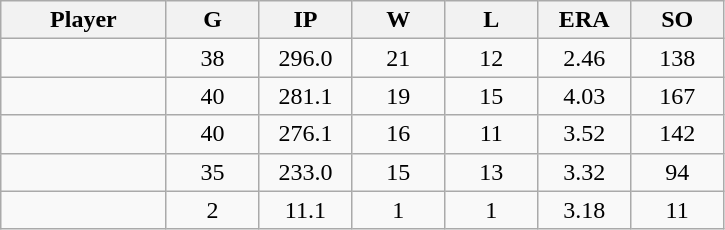<table class="wikitable sortable">
<tr>
<th bgcolor="#DDDDFF" width="16%">Player</th>
<th bgcolor="#DDDDFF" width="9%">G</th>
<th bgcolor="#DDDDFF" width="9%">IP</th>
<th bgcolor="#DDDDFF" width="9%">W</th>
<th bgcolor="#DDDDFF" width="9%">L</th>
<th bgcolor="#DDDDFF" width="9%">ERA</th>
<th bgcolor="#DDDDFF" width="9%">SO</th>
</tr>
<tr align=center>
<td></td>
<td>38</td>
<td>296.0</td>
<td>21</td>
<td>12</td>
<td>2.46</td>
<td>138</td>
</tr>
<tr align=center>
<td></td>
<td>40</td>
<td>281.1</td>
<td>19</td>
<td>15</td>
<td>4.03</td>
<td>167</td>
</tr>
<tr align=center>
<td></td>
<td>40</td>
<td>276.1</td>
<td>16</td>
<td>11</td>
<td>3.52</td>
<td>142</td>
</tr>
<tr align=center>
<td></td>
<td>35</td>
<td>233.0</td>
<td>15</td>
<td>13</td>
<td>3.32</td>
<td>94</td>
</tr>
<tr align=center>
<td></td>
<td>2</td>
<td>11.1</td>
<td>1</td>
<td>1</td>
<td>3.18</td>
<td>11</td>
</tr>
</table>
